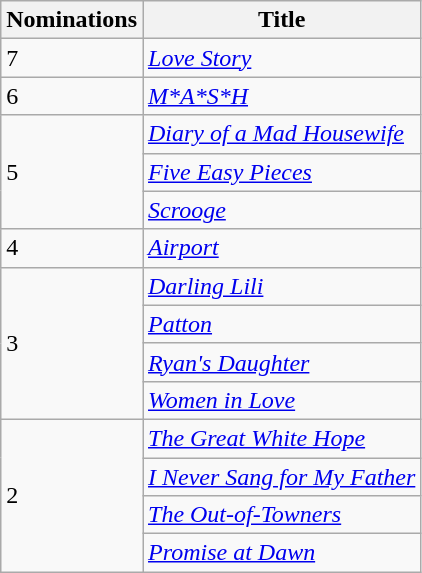<table class="wikitable">
<tr>
<th>Nominations</th>
<th>Title</th>
</tr>
<tr>
<td>7</td>
<td><em><a href='#'>Love Story</a></em></td>
</tr>
<tr>
<td>6</td>
<td><em><a href='#'>M*A*S*H</a></em></td>
</tr>
<tr>
<td rowspan="3">5</td>
<td><em><a href='#'>Diary of a Mad Housewife</a></em></td>
</tr>
<tr>
<td><em><a href='#'>Five Easy Pieces</a></em></td>
</tr>
<tr>
<td><em><a href='#'>Scrooge</a></em></td>
</tr>
<tr>
<td>4</td>
<td><em><a href='#'>Airport</a></em></td>
</tr>
<tr>
<td rowspan="4">3</td>
<td><em><a href='#'>Darling Lili</a></em></td>
</tr>
<tr>
<td><em><a href='#'>Patton</a></em></td>
</tr>
<tr>
<td><em><a href='#'>Ryan's Daughter</a></em></td>
</tr>
<tr>
<td><em><a href='#'>Women in Love</a></em></td>
</tr>
<tr>
<td rowspan="4">2</td>
<td><em><a href='#'>The Great White Hope</a></em></td>
</tr>
<tr>
<td><em><a href='#'>I Never Sang for My Father</a></em></td>
</tr>
<tr>
<td><em><a href='#'>The Out-of-Towners</a></em></td>
</tr>
<tr>
<td><em><a href='#'>Promise at Dawn</a></em></td>
</tr>
</table>
